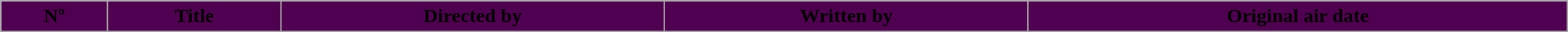<table class="wikitable plainrowheaders" style="width:100%; style="background:#fff;">
<tr>
<th style="background:#500050;">Nº</th>
<th style="background:#500050;">Title</th>
<th style="background:#500050;">Directed by</th>
<th style="background:#500050;">Written by</th>
<th style="background:#500050;">Original air date<br>



</th>
</tr>
</table>
